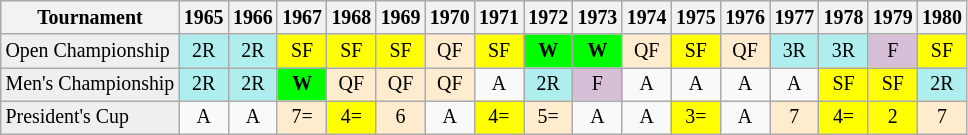<table class="wikitable nowrap" style=text-align:center;font-size:83%>
<tr>
<th>Tournament</th>
<th>1965</th>
<th>1966</th>
<th>1967</th>
<th>1968</th>
<th>1969</th>
<th>1970</th>
<th>1971</th>
<th>1972</th>
<th>1973</th>
<th>1974</th>
<th>1975</th>
<th>1976</th>
<th>1977</th>
<th>1978</th>
<th>1979</th>
<th>1980</th>
</tr>
<tr>
<td style="background:#efefef; text-align:left;">Open Championship</td>
<td style="background:#afeeee;">2R</td>
<td style="background:#afeeee;">2R</td>
<td style="background:yellow;">SF</td>
<td style="background:yellow;">SF</td>
<td style="background:yellow;">SF</td>
<td style="background:#ffebcd;">QF</td>
<td style="background:yellow;">SF</td>
<td bgcolor=lime><strong>W</strong></td>
<td bgcolor=lime><strong>W</strong></td>
<td style="background:#ffebcd;">QF</td>
<td style="background:yellow;">SF</td>
<td style="background:#ffebcd;">QF</td>
<td style="background:#afeeee;">3R</td>
<td style="background:#afeeee;">3R</td>
<td style="background:thistle;">F</td>
<td style="background:yellow;">SF</td>
</tr>
<tr>
<td style="background:#efefef; text-align:left;">Men's Championship</td>
<td style="background:#afeeee;">2R</td>
<td style="background:#afeeee;">2R</td>
<td bgcolor=lime><strong>W</strong></td>
<td style="background:#ffebcd;">QF</td>
<td style="background:#ffebcd;">QF</td>
<td style="background:#ffebcd;">QF</td>
<td>A</td>
<td style="background:#afeeee;">2R</td>
<td style="background:thistle;">F</td>
<td>A</td>
<td>A</td>
<td>A</td>
<td>A</td>
<td style="background:yellow;">SF</td>
<td style="background:yellow;">SF</td>
<td style="background:#afeeee;">2R</td>
</tr>
<tr>
<td style="background:#efefef; text-align:left;">President's Cup</td>
<td>A</td>
<td>A</td>
<td style="background:#ffebcd;">7=</td>
<td style="background:yellow;">4=</td>
<td style="background:#ffebcd;">6</td>
<td>A</td>
<td style="background:yellow;">4=</td>
<td style="background:#ffebcd;">5=</td>
<td>A</td>
<td>A</td>
<td style="background:yellow;">3=</td>
<td>A</td>
<td style="background:#ffebcd;">7</td>
<td style="background:yellow;">4=</td>
<td style="background:yellow;">2</td>
<td style="background:#ffebcd;">7</td>
</tr>
</table>
